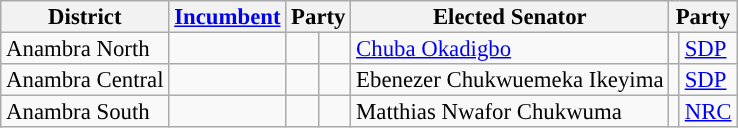<table class="sortable wikitable" style="font-size:95%;line-height:14px;">
<tr>
<th class="unsortable">District</th>
<th class="unsortable"><a href='#'>Incumbent</a></th>
<th colspan="2">Party</th>
<th class="unsortable">Elected Senator</th>
<th colspan="2">Party</th>
</tr>
<tr>
<td>Anambra North</td>
<td></td>
<td></td>
<td></td>
<td><a href='#'>Chuba Okadigbo</a></td>
<td style="background:"></td>
<td><a href='#'>SDP</a></td>
</tr>
<tr>
<td>Anambra Central</td>
<td></td>
<td></td>
<td></td>
<td>Ebenezer Chukwuemeka Ikeyima</td>
<td style="background:"></td>
<td><a href='#'>SDP</a></td>
</tr>
<tr>
<td>Anambra South</td>
<td></td>
<td></td>
<td></td>
<td>Matthias Nwafor Chukwuma</td>
<td style="background:"></td>
<td><a href='#'>NRC</a></td>
</tr>
</table>
